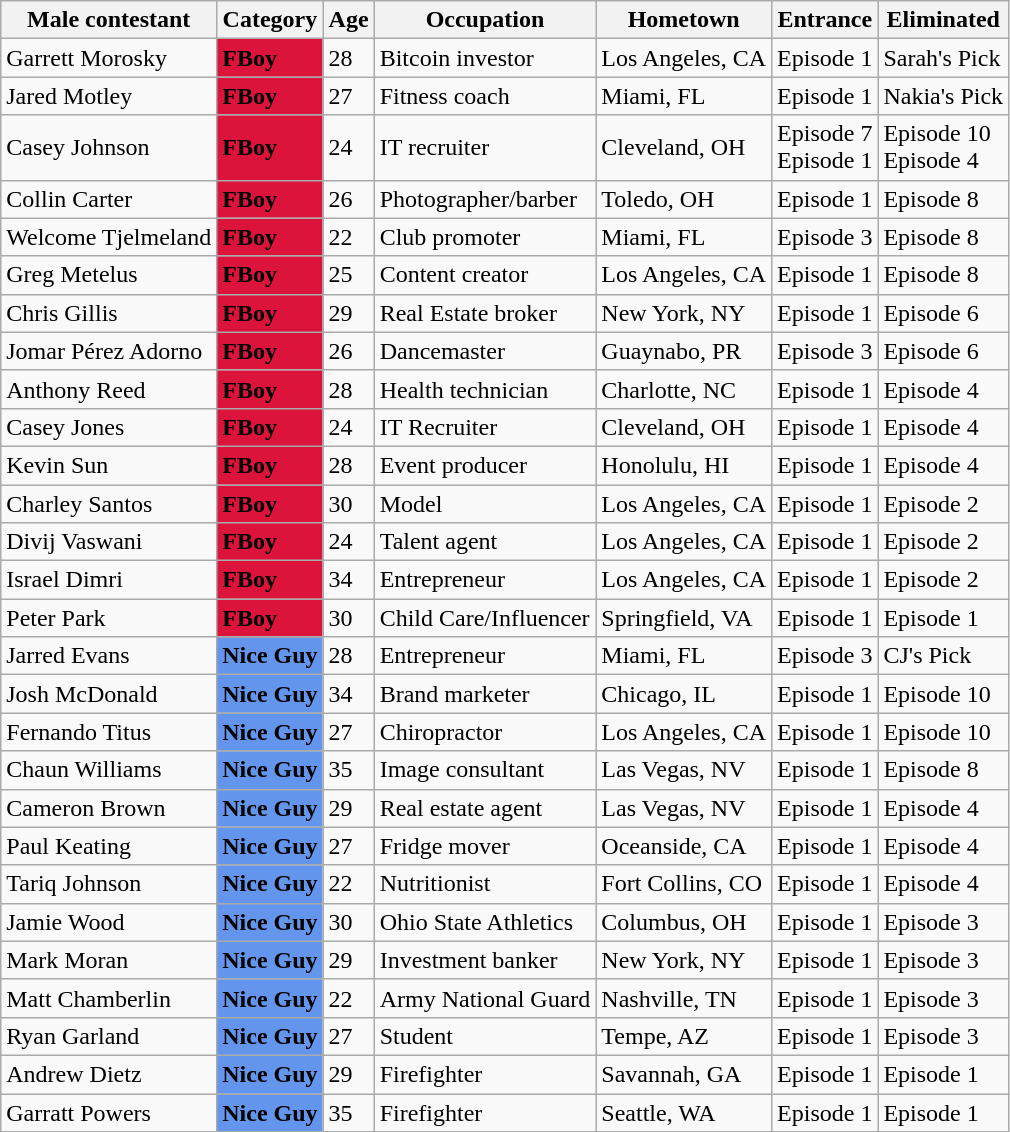<table class="wikitable sortable" style="font-size:100%; white-space:nowrap">
<tr>
<th>Male contestant</th>
<th>Category</th>
<th>Age</th>
<th>Occupation</th>
<th>Hometown</th>
<th>Entrance</th>
<th>Eliminated</th>
</tr>
<tr>
<td>Garrett Morosky</td>
<td bgcolor="DC143C"><strong>FBoy</strong></td>
<td>28</td>
<td>Bitcoin investor</td>
<td>Los Angeles, CA</td>
<td>Episode 1</td>
<td>Sarah's Pick</td>
</tr>
<tr>
<td>Jared Motley</td>
<td bgcolor="DC143C"><strong>FBoy</strong></td>
<td>27</td>
<td>Fitness coach</td>
<td>Miami, FL</td>
<td>Episode 1</td>
<td>Nakia's Pick</td>
</tr>
<tr>
<td>Casey Johnson</td>
<td bgcolor="DC143C"><strong>FBoy</strong></td>
<td>24</td>
<td>IT recruiter</td>
<td>Cleveland, OH</td>
<td>Episode 7<br>Episode 1</td>
<td>Episode 10<br>Episode 4</td>
</tr>
<tr>
<td>Collin Carter</td>
<td bgcolor="DC143C"><strong>FBoy</strong></td>
<td>26</td>
<td>Photographer/barber</td>
<td>Toledo, OH</td>
<td>Episode 1</td>
<td>Episode 8</td>
</tr>
<tr>
<td>Welcome Tjelmeland</td>
<td bgcolor="DC143C"><strong>FBoy</strong></td>
<td>22</td>
<td>Club promoter</td>
<td>Miami, FL</td>
<td>Episode 3</td>
<td>Episode 8</td>
</tr>
<tr>
<td>Greg Metelus</td>
<td bgcolor="DC143C"><strong>FBoy</strong></td>
<td>25</td>
<td>Content creator</td>
<td>Los Angeles, CA</td>
<td>Episode 1</td>
<td>Episode 8</td>
</tr>
<tr>
<td>Chris Gillis</td>
<td bgcolor="DC143C"><strong>FBoy</strong></td>
<td>29</td>
<td>Real Estate broker</td>
<td>New York, NY</td>
<td>Episode 1</td>
<td>Episode 6</td>
</tr>
<tr>
<td>Jomar Pérez Adorno</td>
<td bgcolor="DC143C"><strong>FBoy</strong></td>
<td>26</td>
<td>Dancemaster</td>
<td>Guaynabo, PR</td>
<td>Episode 3</td>
<td>Episode 6</td>
</tr>
<tr>
<td>Anthony Reed</td>
<td bgcolor="DC143C"><strong>FBoy</strong></td>
<td>28</td>
<td>Health technician</td>
<td>Charlotte, NC</td>
<td>Episode 1</td>
<td>Episode 4</td>
</tr>
<tr>
<td>Casey Jones</td>
<td bgcolor="DC143C"><strong>FBoy</strong></td>
<td>24</td>
<td>IT Recruiter</td>
<td>Cleveland, OH</td>
<td>Episode 1</td>
<td>Episode 4</td>
</tr>
<tr>
<td>Kevin Sun</td>
<td bgcolor="DC143C"><strong>FBoy</strong></td>
<td>28</td>
<td>Event producer</td>
<td>Honolulu, HI</td>
<td>Episode 1</td>
<td>Episode 4</td>
</tr>
<tr>
<td>Charley Santos</td>
<td bgcolor="DC143C"><strong>FBoy</strong></td>
<td>30</td>
<td>Model</td>
<td>Los Angeles, CA</td>
<td>Episode 1</td>
<td>Episode 2</td>
</tr>
<tr>
<td>Divij Vaswani</td>
<td bgcolor="DC143C"><strong>FBoy</strong></td>
<td>24</td>
<td>Talent agent</td>
<td>Los Angeles, CA</td>
<td>Episode 1</td>
<td>Episode 2</td>
</tr>
<tr>
<td>Israel Dimri</td>
<td bgcolor="DC143C"><strong>FBoy</strong></td>
<td>34</td>
<td>Entrepreneur</td>
<td>Los Angeles, CA</td>
<td>Episode 1</td>
<td>Episode 2</td>
</tr>
<tr>
<td>Peter Park</td>
<td bgcolor="DC143C"><strong>FBoy</strong></td>
<td>30</td>
<td>Child Care/Influencer</td>
<td>Springfield, VA</td>
<td>Episode 1</td>
<td>Episode 1</td>
</tr>
<tr>
<td>Jarred Evans</td>
<td bgcolor="6495ED"><strong>Nice Guy</strong></td>
<td>28</td>
<td>Entrepreneur</td>
<td>Miami, FL</td>
<td>Episode 3</td>
<td>CJ's Pick</td>
</tr>
<tr>
<td>Josh McDonald</td>
<td bgcolor="6495ED"><strong>Nice Guy</strong></td>
<td>34</td>
<td>Brand marketer</td>
<td>Chicago, IL</td>
<td>Episode 1</td>
<td>Episode 10</td>
</tr>
<tr>
<td>Fernando Titus</td>
<td bgcolor="6495ED"><strong>Nice Guy</strong></td>
<td>27</td>
<td>Chiropractor</td>
<td>Los Angeles, CA</td>
<td>Episode 1</td>
<td>Episode 10</td>
</tr>
<tr>
<td>Chaun Williams</td>
<td bgcolor="6495ED"><strong>Nice Guy</strong></td>
<td>35</td>
<td>Image consultant</td>
<td>Las Vegas, NV</td>
<td>Episode 1</td>
<td>Episode 8</td>
</tr>
<tr>
<td>Cameron Brown</td>
<td bgcolor="6495ED"><strong>Nice Guy</strong></td>
<td>29</td>
<td>Real estate agent</td>
<td>Las Vegas, NV</td>
<td>Episode 1</td>
<td>Episode 4</td>
</tr>
<tr>
<td>Paul Keating</td>
<td bgcolor="6495ED"><strong>Nice Guy</strong></td>
<td>27</td>
<td>Fridge mover</td>
<td>Oceanside, CA</td>
<td>Episode 1</td>
<td>Episode 4</td>
</tr>
<tr>
<td>Tariq Johnson</td>
<td bgcolor="6495ED"><strong>Nice Guy</strong></td>
<td>22</td>
<td>Nutritionist</td>
<td>Fort Collins, CO</td>
<td>Episode 1</td>
<td>Episode 4</td>
</tr>
<tr>
<td>Jamie Wood</td>
<td bgcolor="6495ED"><strong>Nice Guy</strong></td>
<td>30</td>
<td>Ohio State Athletics</td>
<td>Columbus, OH</td>
<td>Episode 1</td>
<td>Episode 3</td>
</tr>
<tr>
<td>Mark Moran</td>
<td bgcolor="6495ED"><strong>Nice Guy</strong></td>
<td>29</td>
<td>Investment banker</td>
<td>New York, NY</td>
<td>Episode 1</td>
<td>Episode 3</td>
</tr>
<tr>
<td>Matt Chamberlin</td>
<td bgcolor="6495ED"><strong>Nice Guy</strong></td>
<td>22</td>
<td>Army National Guard</td>
<td>Nashville, TN</td>
<td>Episode 1</td>
<td>Episode 3</td>
</tr>
<tr>
<td>Ryan Garland</td>
<td bgcolor="6495ED"><strong>Nice Guy</strong></td>
<td>27</td>
<td>Student</td>
<td>Tempe, AZ</td>
<td>Episode 1</td>
<td>Episode 3</td>
</tr>
<tr>
<td>Andrew Dietz</td>
<td bgcolor="6495ED"><strong>Nice Guy</strong></td>
<td>29</td>
<td>Firefighter</td>
<td>Savannah, GA</td>
<td>Episode 1</td>
<td>Episode 1</td>
</tr>
<tr>
<td>Garratt Powers</td>
<td bgcolor="6495ED"><strong>Nice Guy</strong></td>
<td>35</td>
<td>Firefighter</td>
<td>Seattle, WA</td>
<td>Episode 1</td>
<td>Episode 1</td>
</tr>
</table>
